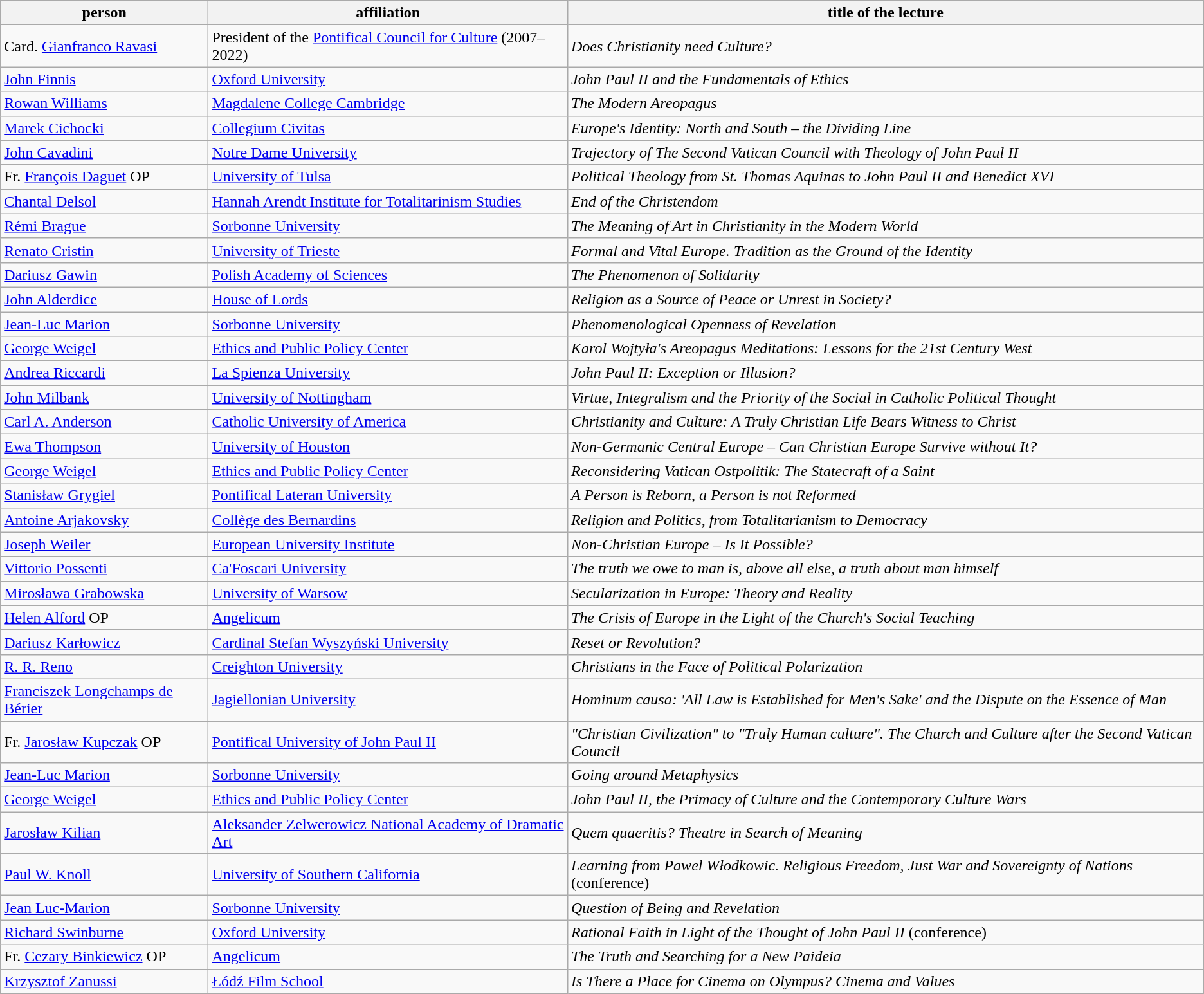<table class="wikitable">
<tr>
<th>person</th>
<th>affiliation</th>
<th>title of the lecture</th>
</tr>
<tr>
<td>Card. <a href='#'>Gianfranco Ravasi</a></td>
<td>President of the <a href='#'>Pontifical Council for Culture</a> (2007–2022)</td>
<td><em>Does Christianity need Culture?</em></td>
</tr>
<tr>
<td><a href='#'>John Finnis</a></td>
<td><a href='#'>Oxford University</a></td>
<td><em>John Paul II and the Fundamentals of Ethics</em></td>
</tr>
<tr>
<td><a href='#'>Rowan Williams</a></td>
<td><a href='#'>Magdalene College Cambridge</a></td>
<td><em>The Modern Areopagus</em></td>
</tr>
<tr>
<td><a href='#'>Marek Cichocki</a></td>
<td><a href='#'>Collegium Civitas</a></td>
<td><em>Europe's Identity: North and South – the Dividing Line</em></td>
</tr>
<tr>
<td><a href='#'>John Cavadini</a></td>
<td><a href='#'>Notre Dame University</a></td>
<td><em>Trajectory of The Second Vatican Council with Theology of John Paul II</em></td>
</tr>
<tr>
<td>Fr. <a href='#'>François Daguet</a> OP</td>
<td><a href='#'>University of Tulsa</a></td>
<td><em>Political Theology from St. Thomas Aquinas to John Paul II and Benedict XVI</em></td>
</tr>
<tr>
<td><a href='#'>Chantal Delsol</a></td>
<td><a href='#'>Hannah Arendt Institute for Totalitarinism Studies</a></td>
<td><em>End of the Christendom</em></td>
</tr>
<tr>
<td><a href='#'>Rémi Brague</a></td>
<td><a href='#'>Sorbonne University</a></td>
<td><em>The Meaning of Art in Christianity in the Modern World</em></td>
</tr>
<tr>
<td><a href='#'>Renato Cristin</a></td>
<td><a href='#'>University of Trieste</a></td>
<td><em>Formal and Vital Europe. Tradition as the Ground of the Identity</em></td>
</tr>
<tr>
<td><a href='#'>Dariusz Gawin</a></td>
<td><a href='#'>Polish Academy of Sciences</a></td>
<td><em>The Phenomenon of Solidarity</em></td>
</tr>
<tr>
<td><a href='#'>John Alderdice</a></td>
<td><a href='#'>House of Lords</a></td>
<td><em>Religion as a Source of Peace or Unrest in Society?</em></td>
</tr>
<tr>
<td><a href='#'>Jean-Luc Marion</a></td>
<td><a href='#'>Sorbonne University</a></td>
<td><em>Phenomenological Openness of Revelation</em></td>
</tr>
<tr>
<td><a href='#'>George Weigel</a></td>
<td><a href='#'>Ethics and Public Policy Center</a></td>
<td><em>Karol Wojtyła's Areopagus Meditations: Lessons for the 21st Century West</em></td>
</tr>
<tr>
<td><a href='#'>Andrea Riccardi</a></td>
<td><a href='#'>La Spienza University</a></td>
<td><em>John Paul II: Exception or Illusion?</em></td>
</tr>
<tr>
<td><a href='#'>John Milbank</a></td>
<td><a href='#'>University of Nottingham</a></td>
<td><em>Virtue, Integralism and the Priority of the Social in Catholic Political Thought</em></td>
</tr>
<tr>
<td><a href='#'>Carl A. Anderson</a></td>
<td><a href='#'>Catholic University of America</a></td>
<td><em>Christianity and Culture: A Truly Christian Life Bears Witness to Christ</em></td>
</tr>
<tr>
<td><a href='#'>Ewa Thompson</a></td>
<td><a href='#'>University of Houston</a></td>
<td><em>Non-Germanic Central Europe – Can Christian Europe Survive without It?</em></td>
</tr>
<tr>
<td><a href='#'>George Weigel</a></td>
<td><a href='#'>Ethics and Public Policy Center</a></td>
<td><em>Reconsidering Vatican Ostpolitik: The Statecraft of a Saint</em></td>
</tr>
<tr>
<td><a href='#'>Stanisław Grygiel</a></td>
<td><a href='#'>Pontifical Lateran University</a></td>
<td><em>A Person is Reborn, a Person is not Reformed</em></td>
</tr>
<tr>
<td><a href='#'>Antoine Arjakovsky</a></td>
<td><a href='#'>Collège des Bernardins</a></td>
<td><em>Religion and Politics, from Totalitarianism to Democracy</em></td>
</tr>
<tr>
<td><a href='#'>Joseph Weiler</a></td>
<td><a href='#'>European University Institute</a></td>
<td><em>Non-Christian Europe – Is It Possible?</em></td>
</tr>
<tr>
<td><a href='#'>Vittorio Possenti</a></td>
<td><a href='#'>Ca'Foscari University</a></td>
<td><em>The truth we owe to man is, above all else, a truth about man himself</em></td>
</tr>
<tr>
<td><a href='#'>Mirosława Grabowska</a></td>
<td><a href='#'>University of Warsow</a></td>
<td><em>Secularization in Europe: Theory and Reality</em></td>
</tr>
<tr>
<td><a href='#'>Helen Alford</a> OP</td>
<td><a href='#'>Angelicum</a></td>
<td><em>The Crisis of Europe in the Light of the Church's Social Teaching</em></td>
</tr>
<tr>
<td><a href='#'>Dariusz Karłowicz</a></td>
<td><a href='#'>Cardinal Stefan Wyszyński University</a></td>
<td><em>Reset or Revolution?</em></td>
</tr>
<tr>
<td><a href='#'>R. R. Reno</a></td>
<td><a href='#'>Creighton University</a></td>
<td><em>Christians in the Face of Political Polarization</em></td>
</tr>
<tr>
<td><a href='#'>Franciszek Longchamps de Bérier</a></td>
<td><a href='#'>Jagiellonian University</a></td>
<td><em>Hominum causa: 'All Law is Established for Men's Sake' and the Dispute on the Essence of Man</em></td>
</tr>
<tr>
<td>Fr. <a href='#'>Jarosław Kupczak</a> OP</td>
<td><a href='#'>Pontifical University of John Paul II</a></td>
<td><em>"Christian Civilization" to "Truly Human culture". The Church and Culture after the Second Vatican Council</em></td>
</tr>
<tr>
<td><a href='#'>Jean-Luc Marion</a></td>
<td><a href='#'>Sorbonne University</a></td>
<td><em>Going around Metaphysics</em></td>
</tr>
<tr>
<td><a href='#'>George Weigel</a></td>
<td><a href='#'>Ethics and Public Policy Center</a></td>
<td><em>John Paul II, the Primacy of Culture and the Contemporary Culture Wars</em></td>
</tr>
<tr>
<td><a href='#'>Jarosław Kilian</a></td>
<td><a href='#'>Aleksander Zelwerowicz National Academy of Dramatic Art</a></td>
<td><em>Quem quaeritis? Theatre in Search of Meaning</em></td>
</tr>
<tr>
<td><a href='#'>Paul W. Knoll</a></td>
<td><a href='#'>University of Southern California</a></td>
<td><em>Learning from Pawel Włodkowic. Religious Freedom, Just War and Sovereignty of Nations</em> (conference)</td>
</tr>
<tr>
<td><a href='#'>Jean Luc-Marion</a></td>
<td><a href='#'>Sorbonne University</a></td>
<td><em>Question of Being and Revelation</em></td>
</tr>
<tr>
<td><a href='#'>Richard Swinburne</a></td>
<td><a href='#'>Oxford University</a></td>
<td><em>Rational Faith in Light of the Thought of John Paul II</em> (conference)</td>
</tr>
<tr>
<td>Fr. <a href='#'>Cezary Binkiewicz</a> OP</td>
<td><a href='#'>Angelicum</a></td>
<td><em>The Truth and Searching for a New Paideia</em></td>
</tr>
<tr>
<td><a href='#'>Krzysztof Zanussi</a></td>
<td><a href='#'>Łódź Film School</a></td>
<td><em>Is There a Place for Cinema on Olympus? Cinema and Values</em></td>
</tr>
</table>
